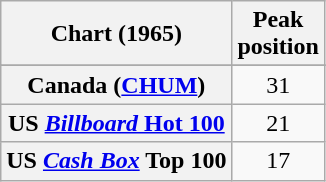<table class="wikitable sortable plainrowheaders" style="text-align:center">
<tr>
<th>Chart (1965)</th>
<th>Peak<br>position</th>
</tr>
<tr>
</tr>
<tr>
<th scope="row">Canada (<a href='#'>CHUM</a>)</th>
<td>31</td>
</tr>
<tr>
<th scope="row">US <a href='#'><em>Billboard</em> Hot 100</a></th>
<td>21</td>
</tr>
<tr>
<th scope="row">US <a href='#'><em>Cash Box</em></a> Top 100</th>
<td>17</td>
</tr>
</table>
